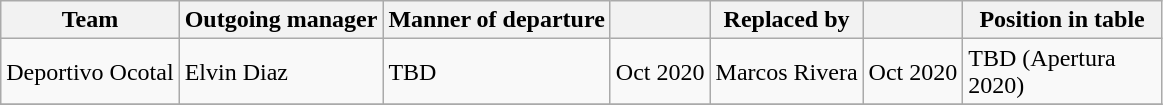<table class="wikitable">
<tr>
<th>Team</th>
<th>Outgoing manager</th>
<th>Manner of departure</th>
<th></th>
<th>Replaced by</th>
<th></th>
<th width=125px>Position in table</th>
</tr>
<tr>
<td>Deportivo Ocotal</td>
<td> Elvin Diaz</td>
<td>TBD</td>
<td>Oct 2020</td>
<td> Marcos Rivera</td>
<td>Oct 2020</td>
<td>TBD (Apertura 2020)</td>
</tr>
<tr>
</tr>
</table>
